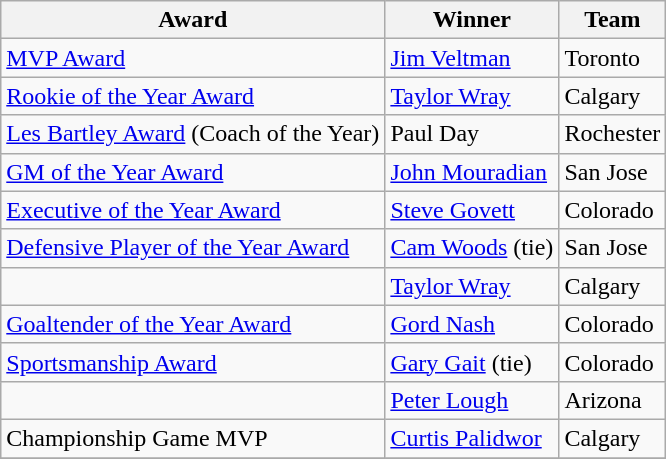<table class="wikitable">
<tr>
<th>Award</th>
<th>Winner</th>
<th>Team</th>
</tr>
<tr>
<td><a href='#'>MVP Award</a></td>
<td><a href='#'>Jim Veltman</a></td>
<td>Toronto</td>
</tr>
<tr>
<td><a href='#'>Rookie of the Year Award</a></td>
<td><a href='#'>Taylor Wray</a></td>
<td>Calgary</td>
</tr>
<tr>
<td><a href='#'>Les Bartley Award</a> (Coach of the Year)</td>
<td>Paul Day</td>
<td>Rochester</td>
</tr>
<tr>
<td><a href='#'>GM of the Year Award</a></td>
<td><a href='#'>John Mouradian</a></td>
<td>San Jose</td>
</tr>
<tr>
<td><a href='#'>Executive of the Year Award</a></td>
<td><a href='#'>Steve Govett</a></td>
<td>Colorado</td>
</tr>
<tr>
<td><a href='#'>Defensive Player of the Year Award</a></td>
<td><a href='#'>Cam Woods</a> (tie)</td>
<td>San Jose</td>
</tr>
<tr>
<td> </td>
<td><a href='#'>Taylor Wray</a></td>
<td>Calgary</td>
</tr>
<tr>
<td><a href='#'>Goaltender of the Year Award</a></td>
<td><a href='#'>Gord Nash</a></td>
<td>Colorado</td>
</tr>
<tr>
<td><a href='#'>Sportsmanship Award</a></td>
<td><a href='#'>Gary Gait</a> (tie)</td>
<td>Colorado</td>
</tr>
<tr>
<td> </td>
<td><a href='#'>Peter Lough</a></td>
<td>Arizona</td>
</tr>
<tr>
<td>Championship Game MVP</td>
<td><a href='#'>Curtis Palidwor</a></td>
<td>Calgary</td>
</tr>
<tr>
</tr>
</table>
